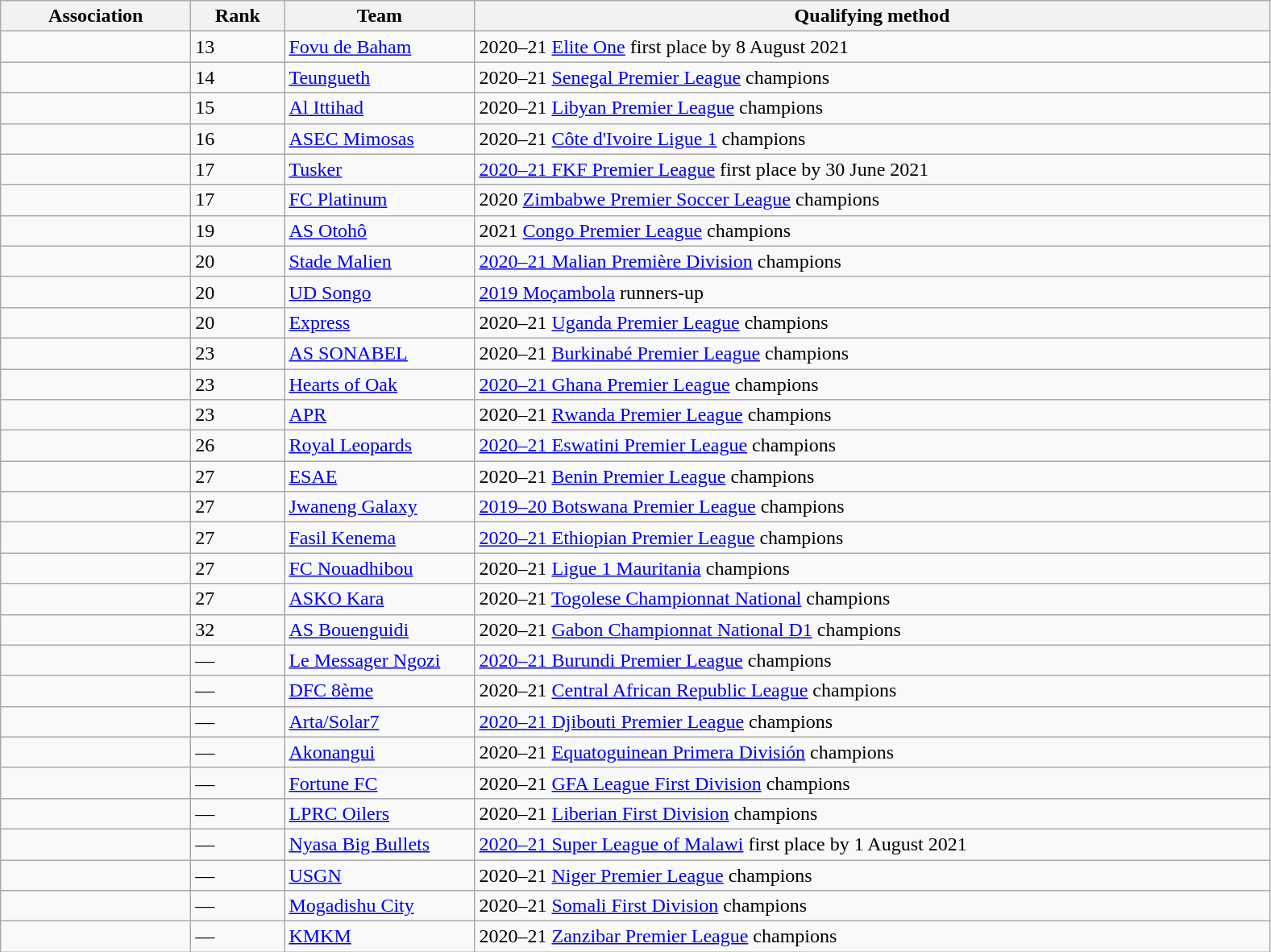<table class="wikitable">
<tr>
<th width=150>Association</th>
<th width=70>Rank </th>
<th width=150>Team</th>
<th width=650>Qualifying method</th>
</tr>
<tr>
<td></td>
<td>13 </td>
<td><a href='#'>Fovu de Baham</a></td>
<td>2020–21 <a href='#'>Elite One</a> first place by 8 August 2021</td>
</tr>
<tr>
<td></td>
<td>14 </td>
<td><a href='#'>Teungueth</a></td>
<td>2020–21 <a href='#'>Senegal Premier League</a> champions</td>
</tr>
<tr>
<td></td>
<td>15 </td>
<td><a href='#'>Al Ittihad</a></td>
<td>2020–21 <a href='#'>Libyan Premier League</a> champions</td>
</tr>
<tr>
<td></td>
<td>16 </td>
<td><a href='#'>ASEC Mimosas</a></td>
<td>2020–21 <a href='#'>Côte d'Ivoire Ligue 1</a> champions</td>
</tr>
<tr>
<td></td>
<td>17 </td>
<td><a href='#'>Tusker</a></td>
<td><a href='#'>2020–21 FKF Premier League</a> first place by 30 June 2021</td>
</tr>
<tr>
<td></td>
<td>17 </td>
<td><a href='#'>FC Platinum</a></td>
<td>2020 <a href='#'>Zimbabwe Premier Soccer League</a> champions</td>
</tr>
<tr>
<td></td>
<td>19 </td>
<td><a href='#'>AS Otohô</a></td>
<td>2021 <a href='#'>Congo Premier League</a> champions</td>
</tr>
<tr>
<td></td>
<td>20 </td>
<td><a href='#'>Stade Malien</a></td>
<td><a href='#'>2020–21 Malian Première Division</a> champions</td>
</tr>
<tr>
<td></td>
<td>20 </td>
<td><a href='#'>UD Songo</a></td>
<td><a href='#'>2019 Moçambola</a> runners-up</td>
</tr>
<tr>
<td></td>
<td>20 </td>
<td><a href='#'>Express</a></td>
<td>2020–21 <a href='#'>Uganda Premier League</a> champions</td>
</tr>
<tr>
<td></td>
<td>23 </td>
<td><a href='#'>AS SONABEL</a></td>
<td>2020–21 <a href='#'>Burkinabé Premier League</a> champions</td>
</tr>
<tr>
<td></td>
<td>23 </td>
<td><a href='#'>Hearts of Oak</a></td>
<td><a href='#'>2020–21 Ghana Premier League</a> champions</td>
</tr>
<tr>
<td></td>
<td>23 </td>
<td><a href='#'>APR</a></td>
<td>2020–21 <a href='#'>Rwanda Premier League</a> champions</td>
</tr>
<tr>
<td></td>
<td>26 </td>
<td><a href='#'>Royal Leopards</a></td>
<td><a href='#'>2020–21 Eswatini Premier League</a> champions</td>
</tr>
<tr>
<td></td>
<td>27 </td>
<td><a href='#'>ESAE</a></td>
<td>2020–21 <a href='#'>Benin Premier League</a> champions</td>
</tr>
<tr>
<td></td>
<td>27 </td>
<td><a href='#'>Jwaneng Galaxy</a></td>
<td><a href='#'>2019–20 Botswana Premier League</a> champions</td>
</tr>
<tr>
<td></td>
<td>27 </td>
<td><a href='#'>Fasil Kenema</a></td>
<td><a href='#'>2020–21 Ethiopian Premier League</a> champions</td>
</tr>
<tr>
<td></td>
<td>27 </td>
<td><a href='#'>FC Nouadhibou</a></td>
<td>2020–21 <a href='#'>Ligue 1 Mauritania</a> champions</td>
</tr>
<tr>
<td></td>
<td>27 </td>
<td><a href='#'>ASKO Kara</a></td>
<td>2020–21 <a href='#'>Togolese Championnat National</a> champions</td>
</tr>
<tr>
<td></td>
<td>32 </td>
<td><a href='#'>AS Bouenguidi</a></td>
<td>2020–21 <a href='#'>Gabon Championnat National D1</a> champions</td>
</tr>
<tr>
<td></td>
<td>—</td>
<td><a href='#'>Le Messager Ngozi</a></td>
<td><a href='#'>2020–21 Burundi Premier League</a> champions</td>
</tr>
<tr>
<td></td>
<td>—</td>
<td><a href='#'>DFC 8ème</a></td>
<td>2020–21 <a href='#'>Central African Republic League</a> champions</td>
</tr>
<tr>
<td></td>
<td>—</td>
<td><a href='#'>Arta/Solar7</a></td>
<td><a href='#'>2020–21 Djibouti Premier League</a> champions</td>
</tr>
<tr>
<td></td>
<td>—</td>
<td><a href='#'>Akonangui</a></td>
<td>2020–21 <a href='#'>Equatoguinean Primera División</a> champions</td>
</tr>
<tr>
<td></td>
<td>—</td>
<td><a href='#'>Fortune FC</a></td>
<td>2020–21 <a href='#'>GFA League First Division</a> champions</td>
</tr>
<tr>
<td></td>
<td>—</td>
<td><a href='#'>LPRC Oilers</a></td>
<td>2020–21 <a href='#'>Liberian First Division</a> champions</td>
</tr>
<tr>
<td></td>
<td>—</td>
<td><a href='#'>Nyasa Big Bullets</a></td>
<td><a href='#'>2020–21 Super League of Malawi</a> first place by 1 August 2021</td>
</tr>
<tr>
<td></td>
<td>—</td>
<td><a href='#'>USGN</a></td>
<td>2020–21 <a href='#'>Niger Premier League</a> champions</td>
</tr>
<tr>
<td></td>
<td>—</td>
<td><a href='#'>Mogadishu City</a></td>
<td>2020–21 <a href='#'>Somali First Division</a> champions</td>
</tr>
<tr>
<td></td>
<td>—</td>
<td><a href='#'>KMKM</a></td>
<td>2020–21 <a href='#'>Zanzibar Premier League</a> champions</td>
</tr>
</table>
